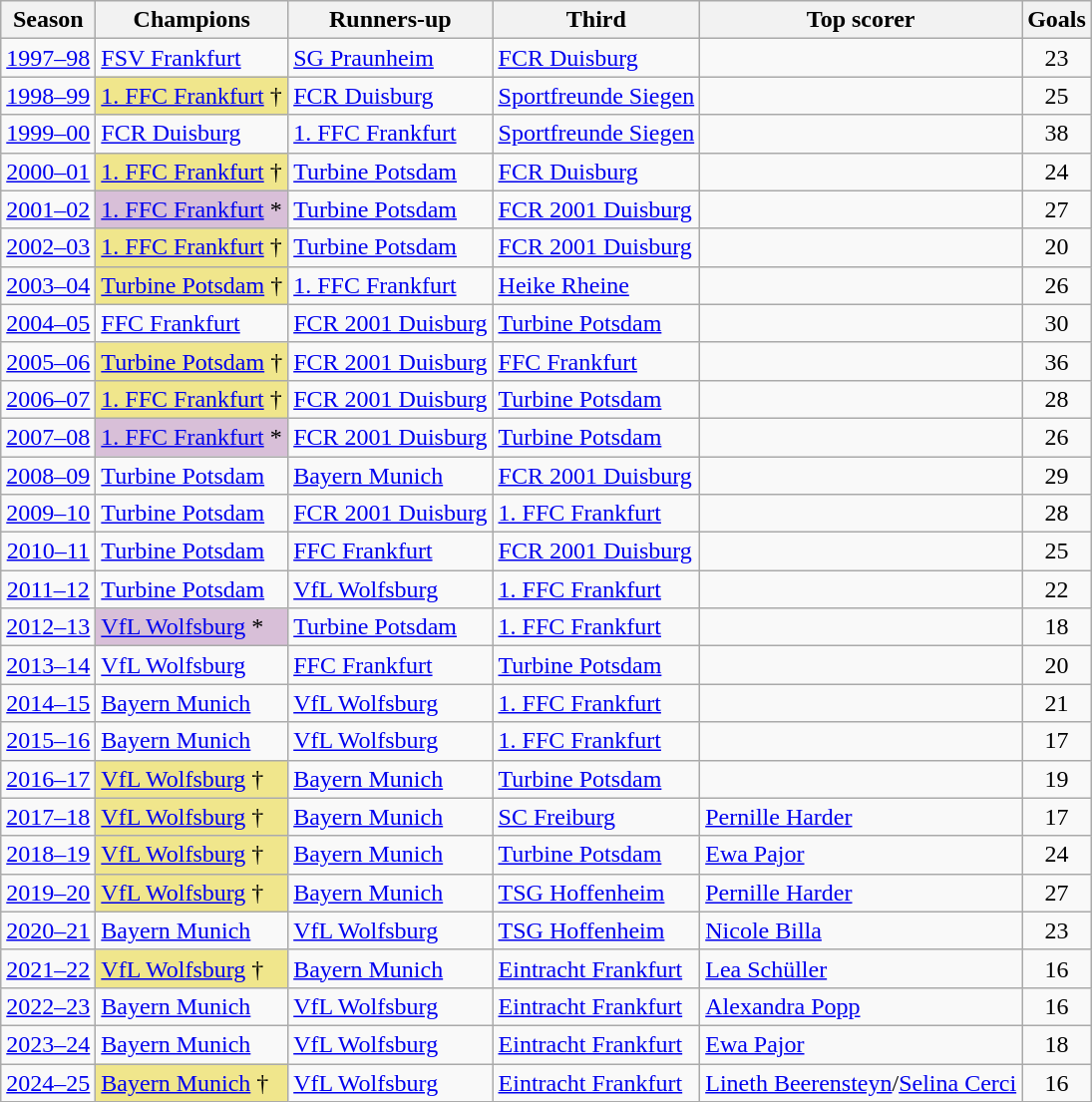<table class="sortable wikitable">
<tr>
<th>Season</th>
<th>Champions</th>
<th>Runners-up</th>
<th>Third</th>
<th>Top scorer</th>
<th>Goals</th>
</tr>
<tr>
<td align=center><a href='#'>1997–98</a></td>
<td><a href='#'>FSV Frankfurt</a></td>
<td><a href='#'>SG Praunheim</a></td>
<td><a href='#'>FCR Duisburg</a></td>
<td></td>
<td align=center>23</td>
</tr>
<tr>
<td align=center><a href='#'>1998–99</a></td>
<td bgcolor=#F0E68C><a href='#'>1. FFC Frankfurt</a> †</td>
<td><a href='#'>FCR Duisburg</a></td>
<td><a href='#'>Sportfreunde Siegen</a></td>
<td></td>
<td align=center>25</td>
</tr>
<tr>
<td align=center><a href='#'>1999–00</a></td>
<td><a href='#'>FCR Duisburg</a></td>
<td><a href='#'>1. FFC Frankfurt</a></td>
<td><a href='#'>Sportfreunde Siegen</a></td>
<td></td>
<td align=center>38</td>
</tr>
<tr>
<td align=center><a href='#'>2000–01</a></td>
<td bgcolor=#F0E68C><a href='#'>1. FFC Frankfurt</a> †</td>
<td><a href='#'>Turbine Potsdam</a></td>
<td><a href='#'>FCR Duisburg</a></td>
<td></td>
<td align=center>24</td>
</tr>
<tr>
<td align=center><a href='#'>2001–02</a></td>
<td bgcolor=#D8BFD8><a href='#'>1. FFC Frankfurt</a> *</td>
<td><a href='#'>Turbine Potsdam</a></td>
<td><a href='#'>FCR 2001 Duisburg</a></td>
<td></td>
<td align=center>27</td>
</tr>
<tr>
<td align=center><a href='#'>2002–03</a></td>
<td bgcolor=#F0E68C><a href='#'>1. FFC Frankfurt</a> †</td>
<td><a href='#'>Turbine Potsdam</a></td>
<td><a href='#'>FCR 2001 Duisburg</a></td>
<td></td>
<td align=center>20</td>
</tr>
<tr>
<td align=center><a href='#'>2003–04</a></td>
<td bgcolor=#F0E68C><a href='#'>Turbine Potsdam</a> †</td>
<td><a href='#'>1. FFC Frankfurt</a></td>
<td><a href='#'>Heike Rheine</a></td>
<td></td>
<td align=center>26</td>
</tr>
<tr>
<td align=center><a href='#'>2004–05</a></td>
<td><a href='#'>FFC Frankfurt</a></td>
<td><a href='#'>FCR 2001 Duisburg</a></td>
<td><a href='#'>Turbine Potsdam</a></td>
<td></td>
<td align=center>30</td>
</tr>
<tr>
<td align=center><a href='#'>2005–06</a></td>
<td bgcolor=#F0E68C><a href='#'>Turbine Potsdam</a> †</td>
<td><a href='#'>FCR 2001 Duisburg</a></td>
<td><a href='#'>FFC Frankfurt</a></td>
<td></td>
<td align=center>36</td>
</tr>
<tr>
<td align=center><a href='#'>2006–07</a></td>
<td bgcolor=#F0E68C><a href='#'>1. FFC Frankfurt</a> †</td>
<td><a href='#'>FCR 2001 Duisburg</a></td>
<td><a href='#'>Turbine Potsdam</a></td>
<td></td>
<td align=center>28</td>
</tr>
<tr>
<td align=center><a href='#'>2007–08</a></td>
<td bgcolor=#D8BFD8><a href='#'>1. FFC Frankfurt</a> *</td>
<td><a href='#'>FCR 2001 Duisburg</a></td>
<td><a href='#'>Turbine Potsdam</a></td>
<td></td>
<td align=center>26</td>
</tr>
<tr>
<td align=center><a href='#'>2008–09</a></td>
<td><a href='#'>Turbine Potsdam</a></td>
<td><a href='#'>Bayern Munich</a></td>
<td><a href='#'>FCR 2001 Duisburg</a></td>
<td></td>
<td align=center>29</td>
</tr>
<tr>
<td align=center><a href='#'>2009–10</a></td>
<td><a href='#'>Turbine Potsdam</a></td>
<td><a href='#'>FCR 2001 Duisburg</a></td>
<td><a href='#'>1. FFC Frankfurt</a></td>
<td></td>
<td align=center>28</td>
</tr>
<tr>
<td align=center><a href='#'>2010–11</a></td>
<td><a href='#'>Turbine Potsdam</a></td>
<td><a href='#'>FFC Frankfurt</a></td>
<td><a href='#'>FCR 2001 Duisburg</a></td>
<td></td>
<td align=center>25</td>
</tr>
<tr>
<td align=center><a href='#'>2011–12</a></td>
<td><a href='#'>Turbine Potsdam</a></td>
<td><a href='#'>VfL Wolfsburg</a></td>
<td><a href='#'>1. FFC Frankfurt</a></td>
<td></td>
<td align=center>22</td>
</tr>
<tr>
<td align=center><a href='#'>2012–13</a></td>
<td bgcolor=#D8BFD8><a href='#'>VfL Wolfsburg</a> *</td>
<td><a href='#'>Turbine Potsdam</a></td>
<td><a href='#'>1. FFC Frankfurt</a></td>
<td></td>
<td align=center>18</td>
</tr>
<tr>
<td align=center><a href='#'>2013–14</a></td>
<td><a href='#'>VfL Wolfsburg</a></td>
<td><a href='#'>FFC Frankfurt</a></td>
<td><a href='#'>Turbine Potsdam</a></td>
<td></td>
<td align=center>20</td>
</tr>
<tr>
<td align=center><a href='#'>2014–15</a></td>
<td><a href='#'>Bayern Munich</a></td>
<td><a href='#'>VfL Wolfsburg</a></td>
<td><a href='#'>1. FFC Frankfurt</a></td>
<td></td>
<td align=center>21</td>
</tr>
<tr>
<td align=center><a href='#'>2015–16</a></td>
<td><a href='#'>Bayern Munich</a></td>
<td><a href='#'>VfL Wolfsburg</a></td>
<td><a href='#'>1. FFC Frankfurt</a></td>
<td></td>
<td align=center>17</td>
</tr>
<tr>
<td align=center><a href='#'>2016–17</a></td>
<td bgcolor=#F0E68C><a href='#'>VfL Wolfsburg</a> †</td>
<td><a href='#'>Bayern Munich</a></td>
<td><a href='#'>Turbine Potsdam</a></td>
<td></td>
<td align=center>19</td>
</tr>
<tr>
<td align=center><a href='#'>2017–18</a></td>
<td bgcolor=#F0E68C><a href='#'>VfL Wolfsburg</a> †</td>
<td><a href='#'>Bayern Munich</a></td>
<td><a href='#'>SC Freiburg</a></td>
<td><a href='#'>Pernille Harder</a></td>
<td align=center>17</td>
</tr>
<tr>
<td align=center><a href='#'>2018–19</a></td>
<td bgcolor=#F0E68C><a href='#'>VfL Wolfsburg</a> †</td>
<td><a href='#'>Bayern Munich</a></td>
<td><a href='#'>Turbine Potsdam</a></td>
<td><a href='#'>Ewa Pajor</a></td>
<td align=center>24</td>
</tr>
<tr>
<td align=center><a href='#'>2019–20</a></td>
<td bgcolor=#F0E68C><a href='#'>VfL Wolfsburg</a> †</td>
<td><a href='#'>Bayern Munich</a></td>
<td><a href='#'>TSG Hoffenheim</a></td>
<td><a href='#'>Pernille Harder</a></td>
<td align=center>27</td>
</tr>
<tr>
<td align=center><a href='#'>2020–21</a></td>
<td><a href='#'>Bayern Munich</a></td>
<td><a href='#'>VfL Wolfsburg</a></td>
<td><a href='#'>TSG Hoffenheim</a></td>
<td><a href='#'>Nicole Billa</a></td>
<td align=center>23</td>
</tr>
<tr>
<td align=center><a href='#'>2021–22</a></td>
<td bgcolor=F0E68C><a href='#'>VfL Wolfsburg</a> †</td>
<td><a href='#'>Bayern Munich</a></td>
<td><a href='#'>Eintracht Frankfurt</a></td>
<td><a href='#'>Lea Schüller</a></td>
<td align=center>16</td>
</tr>
<tr>
<td align=center><a href='#'>2022–23</a></td>
<td><a href='#'>Bayern Munich</a></td>
<td><a href='#'>VfL Wolfsburg</a></td>
<td><a href='#'>Eintracht Frankfurt</a></td>
<td><a href='#'>Alexandra Popp</a></td>
<td align=center>16</td>
</tr>
<tr>
<td align=center><a href='#'>2023–24</a></td>
<td><a href='#'>Bayern Munich</a></td>
<td><a href='#'>VfL Wolfsburg</a></td>
<td><a href='#'>Eintracht Frankfurt</a></td>
<td><a href='#'>Ewa Pajor</a></td>
<td align=center>18</td>
</tr>
<tr>
<td align=center><a href='#'>2024–25</a></td>
<td bgcolor=F0E68C><a href='#'>Bayern Munich</a> †</td>
<td><a href='#'>VfL Wolfsburg</a></td>
<td><a href='#'>Eintracht Frankfurt</a></td>
<td><a href='#'>Lineth Beerensteyn</a>/<a href='#'>Selina Cerci</a></td>
<td align=center>16</td>
</tr>
</table>
